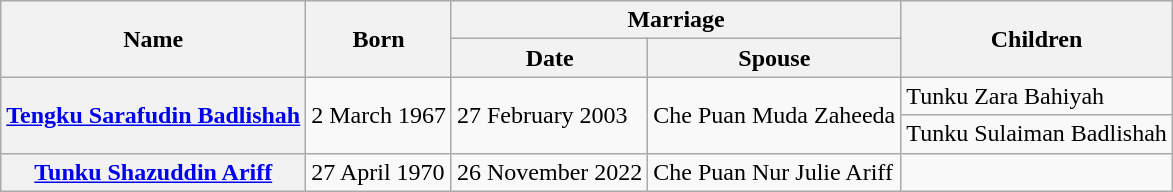<table class="wikitable plainrowheaders">
<tr>
<th rowspan="2" scope="col">Name</th>
<th rowspan="2" scope="col">Born</th>
<th colspan="2" scope="col">Marriage</th>
<th rowspan="2" scope="col">Children</th>
</tr>
<tr>
<th scope="col">Date</th>
<th scope="col">Spouse</th>
</tr>
<tr>
<th rowspan="2" scope="row"><a href='#'>Tengku Sarafudin Badlishah</a></th>
<td rowspan="2">2 March 1967</td>
<td rowspan="2">27 February 2003</td>
<td rowspan="2">Che Puan Muda Zaheeda</td>
<td>Tunku Zara Bahiyah</td>
</tr>
<tr>
<td>Tunku Sulaiman Badlishah</td>
</tr>
<tr>
<th rowspan="2" scope="row"><a href='#'>Tunku Shazuddin Ariff</a></th>
<td rowspan="2">27 April 1970</td>
<td rowspan="2">26 November 2022</td>
<td rowspan="2">Che Puan Nur Julie Ariff</td>
<td></td>
</tr>
</table>
